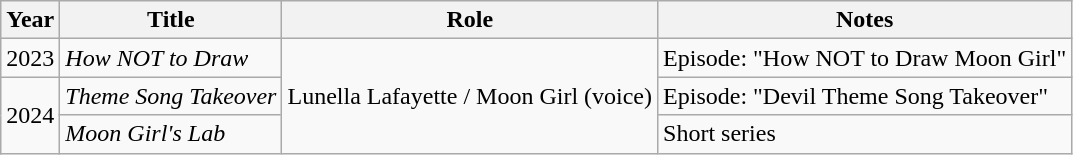<table class="wikitable">
<tr>
<th>Year</th>
<th>Title</th>
<th>Role</th>
<th>Notes</th>
</tr>
<tr>
<td>2023</td>
<td><em>How NOT to Draw</em></td>
<td rowspan=3>Lunella Lafayette / Moon Girl (voice)</td>
<td>Episode: "How NOT to Draw Moon Girl"</td>
</tr>
<tr>
<td rowspan=2>2024</td>
<td><em>Theme Song Takeover</em></td>
<td>Episode: "Devil Theme Song Takeover"</td>
</tr>
<tr>
<td><em>Moon Girl's Lab</em></td>
<td>Short series</td>
</tr>
</table>
